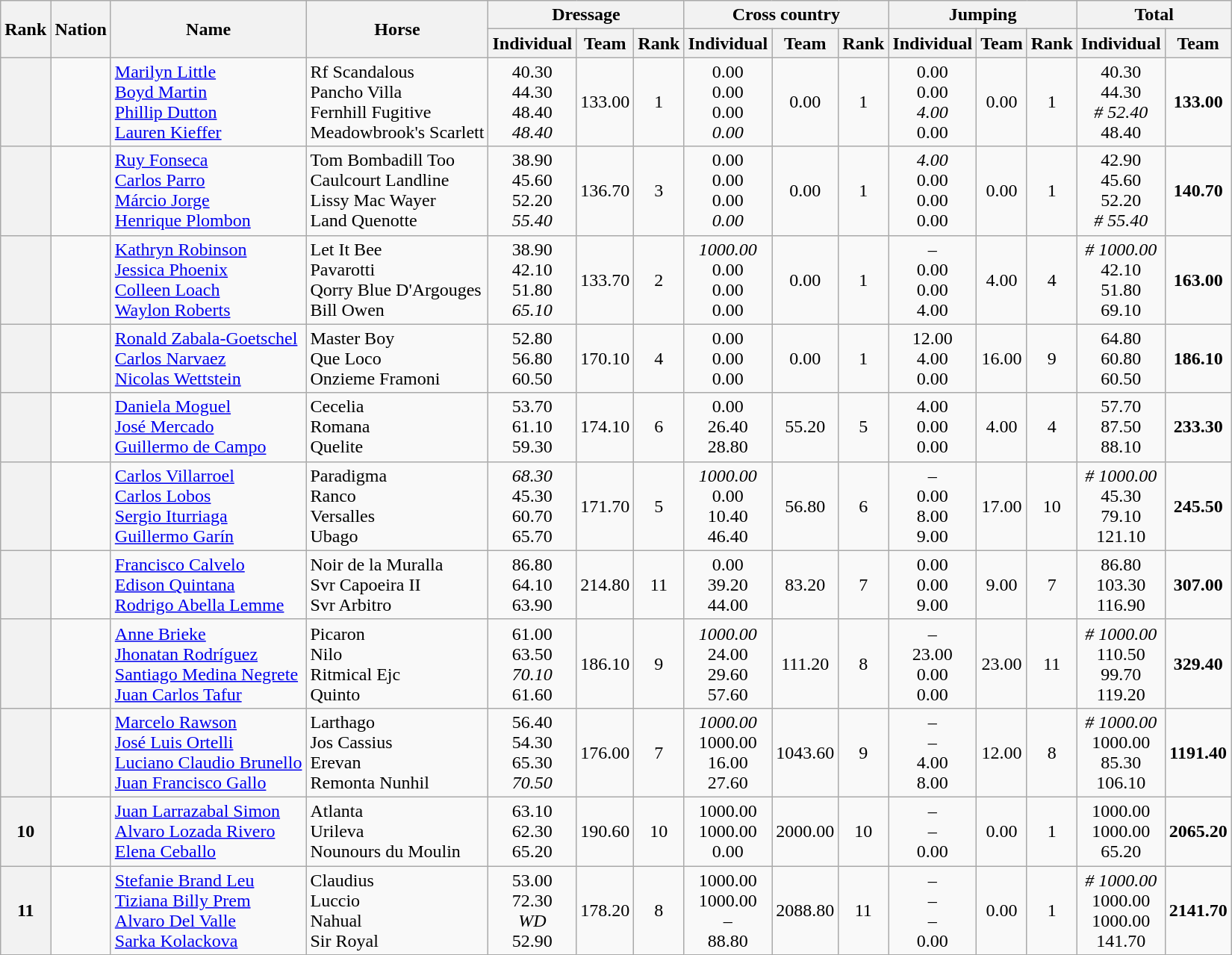<table class="wikitable" style="text-align:center" style="font-size:95%">
<tr>
<th rowspan="2">Rank</th>
<th rowspan="2">Nation</th>
<th rowspan="2">Name</th>
<th rowspan="2">Horse</th>
<th colspan="3">Dressage</th>
<th colspan="3">Cross country</th>
<th colspan="3">Jumping</th>
<th colspan="2">Total</th>
</tr>
<tr>
<th>Individual</th>
<th>Team</th>
<th>Rank</th>
<th>Individual</th>
<th>Team</th>
<th>Rank</th>
<th>Individual</th>
<th>Team</th>
<th>Rank</th>
<th>Individual</th>
<th>Team</th>
</tr>
<tr>
<th></th>
<td align="left"></td>
<td align="left"><a href='#'>Marilyn Little</a><br><a href='#'>Boyd Martin</a><br><a href='#'>Phillip Dutton</a><br><a href='#'>Lauren Kieffer</a></td>
<td align="left">Rf Scandalous<br>Pancho Villa<br>Fernhill Fugitive<br>Meadowbrook's Scarlett</td>
<td>40.30<br> 44.30<br>48.40<br><em>48.40</em></td>
<td>133.00</td>
<td>1</td>
<td>0.00<br>0.00<br>0.00<br> <em>0.00</em></td>
<td>0.00</td>
<td>1</td>
<td>0.00<br>0.00<br><em>4.00</em><br> 0.00</td>
<td>0.00</td>
<td>1</td>
<td>40.30<br> 44.30<br><em># 52.40</em><br>48.40</td>
<td><strong>133.00</strong></td>
</tr>
<tr>
<th></th>
<td align="left"></td>
<td align="left"><a href='#'>Ruy Fonseca</a><br><a href='#'>Carlos Parro</a><br><a href='#'>Márcio Jorge</a><br><a href='#'>Henrique Plombon</a></td>
<td align="left">Tom Bombadill Too<br>Caulcourt Landline<br>Lissy Mac Wayer<br>Land Quenotte</td>
<td>38.90<br> 45.60<br>52.20<br><em>55.40</em></td>
<td>136.70</td>
<td>3</td>
<td>0.00<br>0.00<br>0.00<br> <em>0.00</em></td>
<td>0.00</td>
<td>1</td>
<td><em>4.00</em><br>0.00<br>0.00<br> 0.00</td>
<td>0.00</td>
<td>1</td>
<td>42.90<br> 45.60<br>52.20<br><em># 55.40</em></td>
<td><strong>140.70 </strong></td>
</tr>
<tr>
<th></th>
<td align="left"></td>
<td align="left"><a href='#'>Kathryn Robinson</a><br><a href='#'>Jessica Phoenix</a><br><a href='#'>Colleen Loach</a><br><a href='#'>Waylon Roberts</a></td>
<td align="left">Let It Bee<br>Pavarotti<br>Qorry Blue D'Argouges<br>Bill Owen</td>
<td>38.90<br> 42.10<br>51.80<br><em>65.10</em></td>
<td>133.70</td>
<td>2</td>
<td><em>1000.00</em> <br>0.00<br>0.00<br> 0.00</td>
<td>0.00</td>
<td>1</td>
<td>–<br>0.00<br>0.00<br> 4.00</td>
<td>4.00</td>
<td>4</td>
<td><em># 1000.00</em> <br> 42.10<br>51.80<br>69.10</td>
<td><strong>163.00 </strong></td>
</tr>
<tr>
<th></th>
<td align="left"></td>
<td align="left"><a href='#'>Ronald Zabala-Goetschel</a><br><a href='#'>Carlos Narvaez</a><br><a href='#'>Nicolas Wettstein</a></td>
<td align="left">Master Boy<br>Que Loco<br>Onzieme Framoni</td>
<td>52.80<br> 56.80 <br>60.50</td>
<td>170.10</td>
<td>4</td>
<td>0.00<br>0.00<br>0.00</td>
<td>0.00</td>
<td>1</td>
<td>12.00<br>4.00<br> 0.00</td>
<td>16.00</td>
<td>9</td>
<td>64.80<br>60.80<br>60.50</td>
<td><strong>186.10 </strong></td>
</tr>
<tr>
<th></th>
<td align="left"></td>
<td align="left"><a href='#'>Daniela Moguel</a><br><a href='#'>José Mercado</a><br><a href='#'>Guillermo de Campo</a></td>
<td align="left">Cecelia<br>Romana<br>Quelite</td>
<td>53.70 <br>  61.10  <br> 59.30</td>
<td>174.10</td>
<td>6</td>
<td>0.00<br>26.40<br>28.80</td>
<td>55.20</td>
<td>5</td>
<td>4.00<br>0.00<br> 0.00</td>
<td>4.00</td>
<td>4</td>
<td>57.70<br>87.50<br>88.10</td>
<td><strong>233.30 </strong></td>
</tr>
<tr>
<th></th>
<td align="left"></td>
<td align="left"><a href='#'>Carlos Villarroel</a><br><a href='#'>Carlos Lobos</a><br><a href='#'>Sergio Iturriaga</a><br><a href='#'>Guillermo Garín</a></td>
<td align="left">Paradigma<br>Ranco<br> 	Versalles<br>Ubago</td>
<td><em>68.30</em> <br> 45.30  <br> 60.70<br>65.70</td>
<td>171.70</td>
<td>5</td>
<td><em>1000.00</em> <br>0.00<br>10.40<br>46.40</td>
<td>56.80</td>
<td>6</td>
<td>–<br>0.00<br>8.00<br>9.00</td>
<td>17.00</td>
<td>10</td>
<td><em># 1000.00</em><br>45.30<br>79.10<br>121.10</td>
<td><strong>245.50 </strong></td>
</tr>
<tr>
<th></th>
<td align="left"></td>
<td align="left"><a href='#'>Francisco Calvelo</a><br><a href='#'>Edison Quintana</a><br><a href='#'>Rodrigo Abella Lemme</a></td>
<td align="left">Noir de la Muralla<br>Svr Capoeira II<br>Svr Arbitro</td>
<td>86.80  <br>   64.10   <br>  63.90</td>
<td>214.80</td>
<td>11</td>
<td>0.00<br>39.20<br>44.00</td>
<td>83.20</td>
<td>7</td>
<td>0.00<br>0.00<br> 9.00</td>
<td>9.00</td>
<td>7</td>
<td>86.80  <br>   103.30  <br>  116.90</td>
<td><strong>307.00 </strong></td>
</tr>
<tr>
<th></th>
<td align="left"></td>
<td align="left"><a href='#'>Anne Brieke</a><br><a href='#'>Jhonatan Rodríguez</a><br><a href='#'>Santiago Medina Negrete</a><br><a href='#'>Juan Carlos Tafur</a></td>
<td align="left">Picaron<br>Nilo<br> 	Ritmical Ejc<br>Quinto</td>
<td>61.00 <br> 63.50  <br> <em>70.10</em><br>61.60</td>
<td>186.10</td>
<td>9</td>
<td><em>1000.00</em> <br>24.00<br>29.60<br>57.60</td>
<td>111.20</td>
<td>8</td>
<td>–<br>23.00<br>0.00<br>0.00</td>
<td>23.00</td>
<td>11</td>
<td><em># 1000.00</em><br>110.50<br>99.70<br>119.20</td>
<td><strong>329.40 </strong></td>
</tr>
<tr>
<th></th>
<td align="left"></td>
<td align="left"><a href='#'>Marcelo Rawson</a><br><a href='#'>José Luis Ortelli</a><br><a href='#'>Luciano Claudio Brunello</a><br><a href='#'>Juan Francisco Gallo</a></td>
<td align="left">Larthago<br>Jos Cassius<br>Erevan<br>Remonta Nunhil</td>
<td>56.40  <br>  54.30   <br> 65.30 <br><em>70.50</em></td>
<td>176.00</td>
<td>7</td>
<td><em>1000.00</em> <br>1000.00<br>16.00<br>27.60</td>
<td>1043.60</td>
<td>9</td>
<td>–<br>–<br>4.00<br>8.00</td>
<td>12.00</td>
<td>8</td>
<td><em># 1000.00</em><br>1000.00<br>85.30<br>106.10</td>
<td><strong>1191.40 </strong></td>
</tr>
<tr>
<th>10</th>
<td align="left"></td>
<td align="left"><a href='#'>Juan Larrazabal Simon</a><br><a href='#'>Alvaro Lozada Rivero</a><br><a href='#'>Elena Ceballo</a></td>
<td align="left">Atlanta<br>Urileva<br>Nounours du Moulin</td>
<td>63.10   <br>  62.30   <br>  65.20</td>
<td>190.60</td>
<td>10</td>
<td>1000.00<br>1000.00<br>0.00</td>
<td>2000.00</td>
<td>10</td>
<td>–<br>–<br> 0.00</td>
<td>0.00</td>
<td>1</td>
<td>1000.00  <br>   1000.00  <br>   65.20</td>
<td><strong>2065.20 </strong></td>
</tr>
<tr>
<th>11</th>
<td align="left"></td>
<td align="left"><a href='#'>Stefanie Brand Leu</a><br><a href='#'>Tiziana Billy Prem</a><br><a href='#'>Alvaro Del Valle</a><br><a href='#'>Sarka Kolackova</a></td>
<td align="left">Claudius<br>Luccio<br>Nahual<br>Sir Royal</td>
<td>53.00  <br> 72.30    <br> <em>WD</em> <br>52.90</td>
<td>178.20</td>
<td>8</td>
<td>1000.00 <br>1000.00<br>–<br>88.80</td>
<td>2088.80</td>
<td>11</td>
<td>–<br>–<br>–<br>0.00</td>
<td>0.00</td>
<td>1</td>
<td><em># 1000.00</em><br>1000.00<br>1000.00<br>141.70</td>
<td><strong>2141.70 </strong></td>
</tr>
</table>
